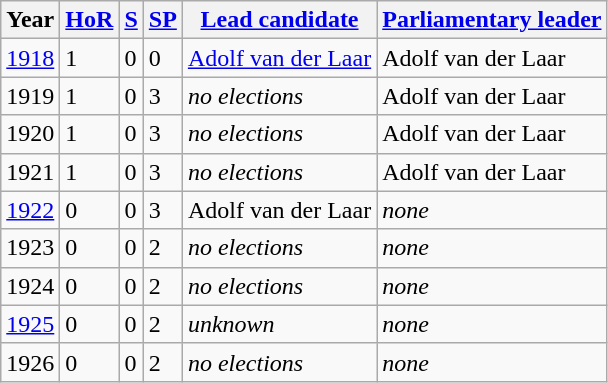<table class="wikitable sortable">
<tr>
<th>Year</th>
<th><a href='#'>HoR</a></th>
<th><a href='#'>S</a></th>
<th><a href='#'>SP</a></th>
<th><a href='#'>Lead candidate</a></th>
<th><a href='#'>Parliamentary leader</a></th>
</tr>
<tr>
<td><a href='#'>1918</a></td>
<td>1</td>
<td>0</td>
<td>0</td>
<td><a href='#'>Adolf van der Laar</a></td>
<td>Adolf van der Laar</td>
</tr>
<tr>
<td>1919</td>
<td>1</td>
<td>0</td>
<td>3</td>
<td><em>no elections</em></td>
<td>Adolf van der Laar</td>
</tr>
<tr>
<td>1920</td>
<td>1</td>
<td>0</td>
<td>3</td>
<td><em>no elections</em></td>
<td>Adolf van der Laar</td>
</tr>
<tr>
<td>1921</td>
<td>1</td>
<td>0</td>
<td>3</td>
<td><em>no elections</em></td>
<td>Adolf van der Laar</td>
</tr>
<tr>
<td><a href='#'>1922</a></td>
<td>0</td>
<td>0</td>
<td>3</td>
<td>Adolf van der Laar</td>
<td><em>none</em></td>
</tr>
<tr>
<td>1923</td>
<td>0</td>
<td>0</td>
<td>2</td>
<td><em>no elections</em></td>
<td><em>none</em></td>
</tr>
<tr>
<td>1924</td>
<td>0</td>
<td>0</td>
<td>2</td>
<td><em>no elections</em></td>
<td><em>none</em></td>
</tr>
<tr>
<td><a href='#'>1925</a></td>
<td>0</td>
<td>0</td>
<td>2</td>
<td><em>unknown</em></td>
<td><em>none</em></td>
</tr>
<tr>
<td>1926</td>
<td>0</td>
<td>0</td>
<td>2</td>
<td><em>no elections</em></td>
<td><em>none</em></td>
</tr>
</table>
